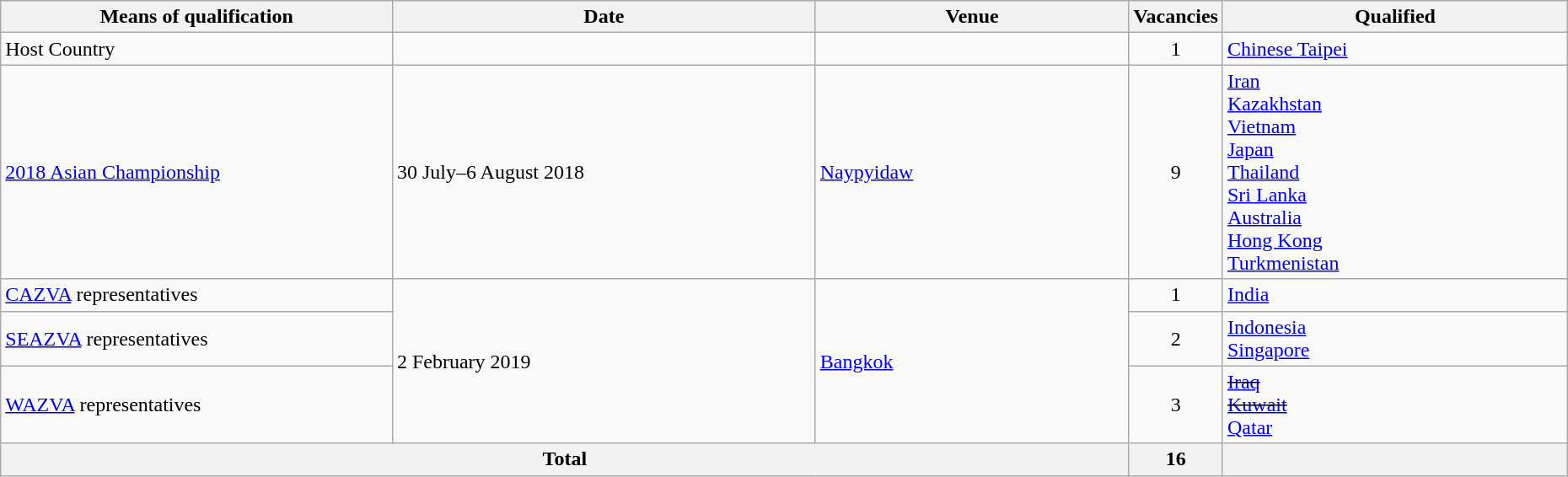<table class="wikitable">
<tr>
<th width=25%>Means of qualification</th>
<th width=27%>Date</th>
<th width=20%>Venue</th>
<th width=6%>Vacancies</th>
<th width=22%>Qualified</th>
</tr>
<tr>
<td>Host Country</td>
<td></td>
<td></td>
<td style="text-align:center;">1</td>
<td> <a href='#'>Chinese Taipei</a></td>
</tr>
<tr>
<td><a href='#'>2018 Asian Championship</a></td>
<td>30 July–6 August 2018</td>
<td> <a href='#'>Naypyidaw</a></td>
<td style="text-align:center;">9</td>
<td> <a href='#'>Iran</a><br> <a href='#'>Kazakhstan</a><br> <a href='#'>Vietnam</a><br> <a href='#'>Japan</a><br> <a href='#'>Thailand</a><br> <a href='#'>Sri Lanka</a><br> <a href='#'>Australia</a><br> <a href='#'>Hong Kong</a><br> <a href='#'>Turkmenistan</a></td>
</tr>
<tr>
<td><a href='#'>CAZVA</a> representatives</td>
<td rowspan=3>2 February 2019</td>
<td rowspan=3> <a href='#'>Bangkok</a></td>
<td style="text-align:center;">1</td>
<td> <a href='#'>India</a></td>
</tr>
<tr>
<td><a href='#'>SEAZVA</a> representatives</td>
<td style="text-align:center;">2</td>
<td> <a href='#'>Indonesia</a><br> <a href='#'>Singapore</a></td>
</tr>
<tr>
<td><a href='#'>WAZVA</a> representatives</td>
<td style="text-align:center;">3</td>
<td> <s><a href='#'>Iraq</a></s><br> <s><a href='#'>Kuwait</a></s><br> <a href='#'>Qatar</a></td>
</tr>
<tr>
<th colspan="3">Total</th>
<th>16</th>
<th></th>
</tr>
</table>
